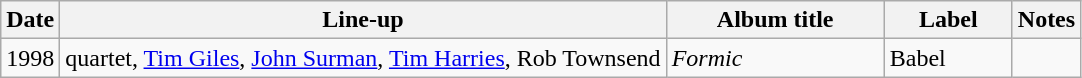<table class="wikitable sortable">
<tr>
<th scope="col">Date</th>
<th scope="col">Line-up</th>
<th scope="col" style="width: 138px;">Album title</th>
<th scope="col" style="width: 78px;">Label</th>
<th scope="col" class="unsortable">Notes</th>
</tr>
<tr>
<td>1998</td>
<td>quartet, <a href='#'>Tim Giles</a>, <a href='#'>John Surman</a>, <a href='#'>Tim Harries</a>, Rob Townsend</td>
<td><em>Formic</em></td>
<td>Babel</td>
<td></td>
</tr>
</table>
